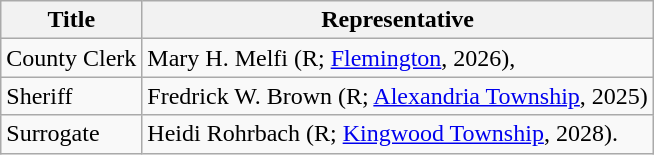<table class="wikitable sortable">
<tr>
<th>Title</th>
<th>Representative</th>
</tr>
<tr>
<td>County Clerk</td>
<td>Mary H. Melfi (R; <a href='#'>Flemington</a>, 2026),</td>
</tr>
<tr>
<td>Sheriff</td>
<td>Fredrick W. Brown (R; <a href='#'>Alexandria Township</a>, 2025)</td>
</tr>
<tr>
<td>Surrogate</td>
<td>Heidi Rohrbach (R; <a href='#'>Kingwood Township</a>, 2028).</td>
</tr>
</table>
